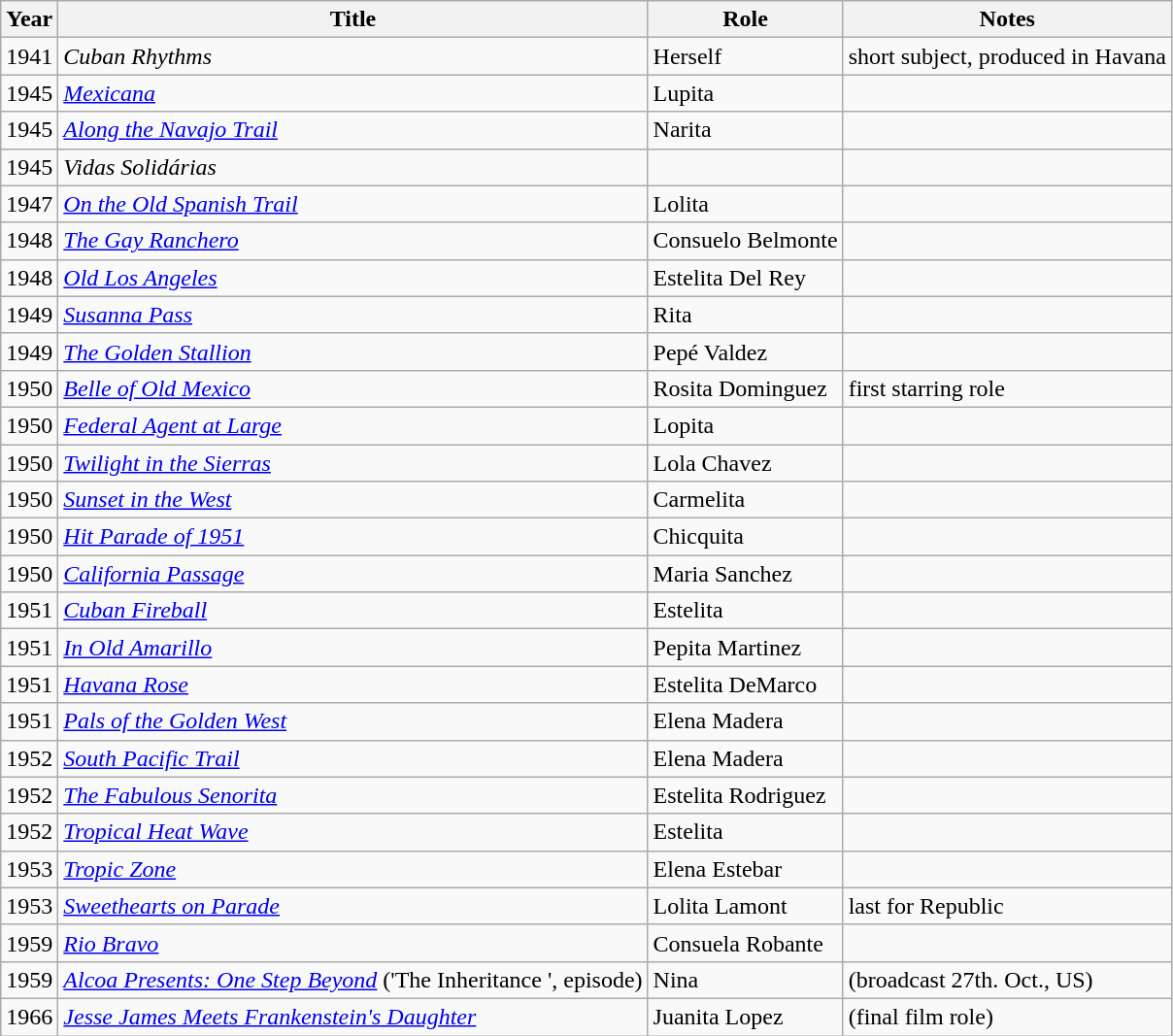<table class="wikitable">
<tr>
<th>Year</th>
<th>Title</th>
<th>Role</th>
<th>Notes</th>
</tr>
<tr>
<td>1941</td>
<td><em>Cuban Rhythms</em></td>
<td>Herself</td>
<td>short subject, produced in Havana</td>
</tr>
<tr>
<td>1945</td>
<td><em><a href='#'>Mexicana</a></em></td>
<td>Lupita</td>
<td></td>
</tr>
<tr>
<td>1945</td>
<td><em><a href='#'>Along the Navajo Trail</a></em></td>
<td>Narita</td>
<td></td>
</tr>
<tr>
<td>1945</td>
<td><em>Vidas Solidárias</em></td>
<td></td>
<td></td>
</tr>
<tr>
<td>1947</td>
<td><em><a href='#'>On the Old Spanish Trail</a></em></td>
<td>Lolita</td>
<td></td>
</tr>
<tr>
<td>1948</td>
<td><em><a href='#'>The Gay Ranchero</a></em></td>
<td>Consuelo Belmonte</td>
<td></td>
</tr>
<tr>
<td>1948</td>
<td><em><a href='#'>Old Los Angeles</a></em></td>
<td>Estelita Del Rey</td>
<td></td>
</tr>
<tr>
<td>1949</td>
<td><em><a href='#'>Susanna Pass</a></em></td>
<td>Rita</td>
<td></td>
</tr>
<tr>
<td>1949</td>
<td><em><a href='#'>The Golden Stallion</a></em></td>
<td>Pepé Valdez</td>
<td></td>
</tr>
<tr>
<td>1950</td>
<td><em><a href='#'>Belle of Old Mexico</a></em></td>
<td>Rosita Dominguez</td>
<td>first starring role</td>
</tr>
<tr>
<td>1950</td>
<td><em><a href='#'>Federal Agent at Large</a></em></td>
<td>Lopita</td>
<td></td>
</tr>
<tr>
<td>1950</td>
<td><em><a href='#'>Twilight in the Sierras</a></em></td>
<td>Lola Chavez</td>
<td></td>
</tr>
<tr>
<td>1950</td>
<td><em><a href='#'>Sunset in the West</a></em></td>
<td>Carmelita</td>
<td></td>
</tr>
<tr>
<td>1950</td>
<td><em><a href='#'>Hit Parade of 1951</a></em></td>
<td>Chicquita</td>
<td></td>
</tr>
<tr>
<td>1950</td>
<td><em><a href='#'>California Passage</a></em></td>
<td>Maria Sanchez</td>
<td></td>
</tr>
<tr>
<td>1951</td>
<td><em><a href='#'>Cuban Fireball</a></em></td>
<td>Estelita</td>
<td></td>
</tr>
<tr>
<td>1951</td>
<td><em><a href='#'>In Old Amarillo</a></em></td>
<td>Pepita Martinez</td>
<td></td>
</tr>
<tr>
<td>1951</td>
<td><em><a href='#'>Havana Rose</a></em></td>
<td>Estelita DeMarco</td>
<td></td>
</tr>
<tr>
<td>1951</td>
<td><em><a href='#'>Pals of the Golden West</a></em></td>
<td>Elena Madera</td>
<td></td>
</tr>
<tr>
<td>1952</td>
<td><em><a href='#'>South Pacific Trail</a></em></td>
<td>Elena Madera</td>
<td></td>
</tr>
<tr>
<td>1952</td>
<td><em><a href='#'>The Fabulous Senorita</a></em></td>
<td>Estelita Rodriguez</td>
<td></td>
</tr>
<tr>
<td>1952</td>
<td><em><a href='#'>Tropical Heat Wave</a></em></td>
<td>Estelita</td>
<td></td>
</tr>
<tr>
<td>1953</td>
<td><em><a href='#'>Tropic Zone</a></em></td>
<td>Elena Estebar</td>
<td></td>
</tr>
<tr>
<td>1953</td>
<td><em><a href='#'>Sweethearts on Parade</a></em></td>
<td>Lolita Lamont</td>
<td>last for Republic</td>
</tr>
<tr>
<td>1959</td>
<td><em><a href='#'>Rio Bravo</a></em></td>
<td>Consuela Robante</td>
<td></td>
</tr>
<tr>
<td>1959</td>
<td><em><a href='#'>Alcoa Presents: One Step Beyond</a></em> ('The Inheritance ', episode)</td>
<td>Nina</td>
<td>(broadcast 27th. Oct., US)</td>
</tr>
<tr>
<td>1966</td>
<td><em><a href='#'>Jesse James Meets Frankenstein's Daughter</a></em></td>
<td>Juanita Lopez</td>
<td>(final film role)</td>
</tr>
</table>
